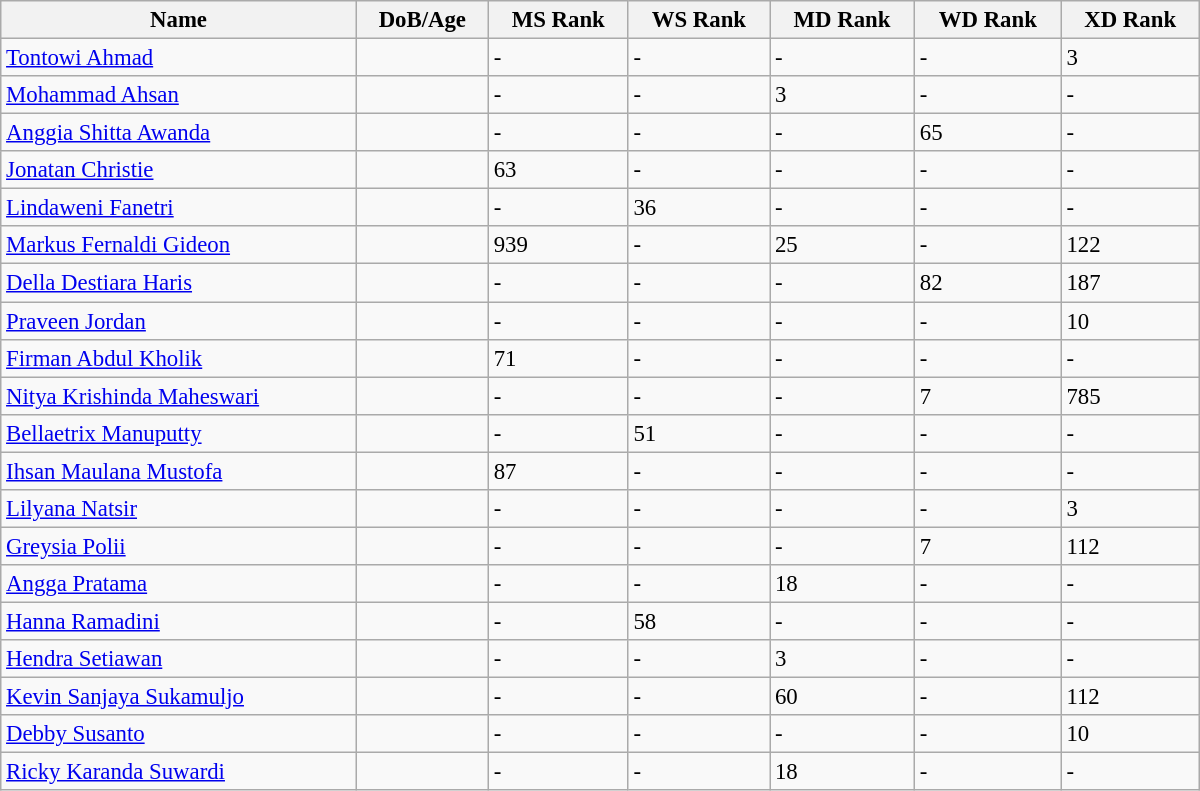<table class="wikitable"  style="width:800px; font-size:95%;">
<tr>
<th align="left">Name</th>
<th align="left">DoB/Age</th>
<th align="left">MS Rank</th>
<th align="left">WS Rank</th>
<th align="left">MD Rank</th>
<th align="left">WD Rank</th>
<th align="left">XD Rank</th>
</tr>
<tr>
<td><a href='#'>Tontowi Ahmad</a></td>
<td></td>
<td>-</td>
<td>-</td>
<td>-</td>
<td>-</td>
<td>3</td>
</tr>
<tr>
<td><a href='#'>Mohammad Ahsan</a></td>
<td></td>
<td>-</td>
<td>-</td>
<td>3</td>
<td>-</td>
<td>-</td>
</tr>
<tr>
<td><a href='#'>Anggia Shitta Awanda</a></td>
<td></td>
<td>-</td>
<td>-</td>
<td>-</td>
<td>65</td>
<td>-</td>
</tr>
<tr>
<td><a href='#'>Jonatan Christie</a></td>
<td></td>
<td>63</td>
<td>-</td>
<td>-</td>
<td>-</td>
<td>-</td>
</tr>
<tr>
<td><a href='#'>Lindaweni Fanetri</a></td>
<td></td>
<td>-</td>
<td>36</td>
<td>-</td>
<td>-</td>
<td>-</td>
</tr>
<tr>
<td><a href='#'>Markus Fernaldi Gideon</a></td>
<td></td>
<td>939</td>
<td>-</td>
<td>25</td>
<td>-</td>
<td>122</td>
</tr>
<tr>
<td><a href='#'>Della Destiara Haris</a></td>
<td></td>
<td>-</td>
<td>-</td>
<td>-</td>
<td>82</td>
<td>187</td>
</tr>
<tr>
<td><a href='#'>Praveen Jordan</a></td>
<td></td>
<td>-</td>
<td>-</td>
<td>-</td>
<td>-</td>
<td>10</td>
</tr>
<tr>
<td><a href='#'>Firman Abdul Kholik</a></td>
<td></td>
<td>71</td>
<td>-</td>
<td>-</td>
<td>-</td>
<td>-</td>
</tr>
<tr>
<td><a href='#'>Nitya Krishinda Maheswari</a></td>
<td></td>
<td>-</td>
<td>-</td>
<td>-</td>
<td>7</td>
<td>785</td>
</tr>
<tr>
<td><a href='#'>Bellaetrix Manuputty</a></td>
<td></td>
<td>-</td>
<td>51</td>
<td>-</td>
<td>-</td>
<td>-</td>
</tr>
<tr>
<td><a href='#'>Ihsan Maulana Mustofa</a></td>
<td></td>
<td>87</td>
<td>-</td>
<td>-</td>
<td>-</td>
<td>-</td>
</tr>
<tr>
<td><a href='#'>Lilyana Natsir</a></td>
<td></td>
<td>-</td>
<td>-</td>
<td>-</td>
<td>-</td>
<td>3</td>
</tr>
<tr>
<td><a href='#'>Greysia Polii</a></td>
<td></td>
<td>-</td>
<td>-</td>
<td>-</td>
<td>7</td>
<td>112</td>
</tr>
<tr>
<td><a href='#'>Angga Pratama</a></td>
<td></td>
<td>-</td>
<td>-</td>
<td>18</td>
<td>-</td>
<td>-</td>
</tr>
<tr>
<td><a href='#'>Hanna Ramadini</a></td>
<td></td>
<td>-</td>
<td>58</td>
<td>-</td>
<td>-</td>
<td>-</td>
</tr>
<tr>
<td><a href='#'>Hendra Setiawan</a></td>
<td></td>
<td>-</td>
<td>-</td>
<td>3</td>
<td>-</td>
<td>-</td>
</tr>
<tr>
<td><a href='#'>Kevin Sanjaya Sukamuljo</a></td>
<td></td>
<td>-</td>
<td>-</td>
<td>60</td>
<td>-</td>
<td>112</td>
</tr>
<tr>
<td><a href='#'>Debby Susanto</a></td>
<td></td>
<td>-</td>
<td>-</td>
<td>-</td>
<td>-</td>
<td>10</td>
</tr>
<tr>
<td><a href='#'>Ricky Karanda Suwardi</a></td>
<td></td>
<td>-</td>
<td>-</td>
<td>18</td>
<td>-</td>
<td>-</td>
</tr>
</table>
